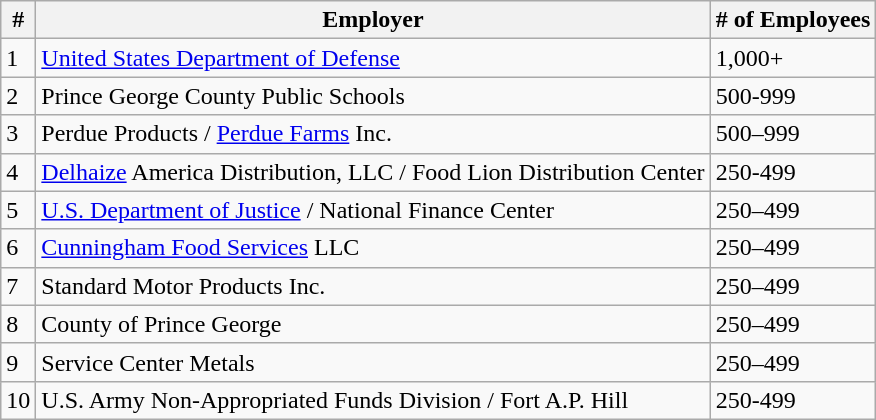<table class="wikitable">
<tr>
<th>#</th>
<th>Employer</th>
<th># of Employees</th>
</tr>
<tr>
<td>1</td>
<td><a href='#'>United States Department of Defense</a></td>
<td>1,000+</td>
</tr>
<tr>
<td>2</td>
<td>Prince George County Public Schools</td>
<td>500-999</td>
</tr>
<tr>
<td>3</td>
<td>Perdue Products / <a href='#'>Perdue Farms</a> Inc.</td>
<td>500–999</td>
</tr>
<tr>
<td>4</td>
<td><a href='#'>Delhaize</a> America Distribution, LLC / Food Lion Distribution Center</td>
<td>250-499</td>
</tr>
<tr>
<td>5</td>
<td><a href='#'>U.S. Department of Justice</a> / National Finance Center</td>
<td>250–499</td>
</tr>
<tr>
<td>6</td>
<td><a href='#'>Cunningham Food Services</a> LLC</td>
<td>250–499</td>
</tr>
<tr>
<td>7</td>
<td>Standard Motor Products Inc.</td>
<td>250–499</td>
</tr>
<tr>
<td>8</td>
<td>County of Prince George</td>
<td>250–499</td>
</tr>
<tr>
<td>9</td>
<td>Service Center Metals</td>
<td>250–499</td>
</tr>
<tr>
<td>10</td>
<td>U.S. Army Non-Appropriated Funds Division / Fort A.P. Hill</td>
<td>250-499</td>
</tr>
</table>
